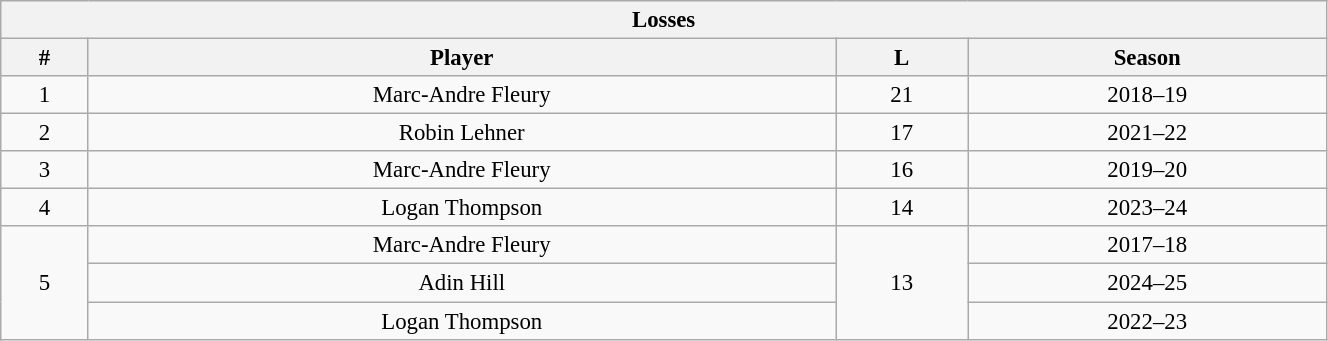<table class="wikitable" style="text-align: center; font-size: 95%" width="70%">
<tr>
<th colspan="4">Losses</th>
</tr>
<tr>
<th>#</th>
<th>Player</th>
<th>L</th>
<th>Season</th>
</tr>
<tr>
<td>1</td>
<td>Marc-Andre Fleury</td>
<td>21</td>
<td>2018–19</td>
</tr>
<tr>
<td>2</td>
<td>Robin Lehner</td>
<td>17</td>
<td>2021–22</td>
</tr>
<tr>
<td>3</td>
<td>Marc-Andre Fleury</td>
<td>16</td>
<td>2019–20</td>
</tr>
<tr>
<td>4</td>
<td>Logan Thompson</td>
<td>14</td>
<td>2023–24</td>
</tr>
<tr>
<td rowspan="3">5</td>
<td>Marc-Andre Fleury</td>
<td rowspan="3">13</td>
<td>2017–18</td>
</tr>
<tr>
<td>Adin Hill</td>
<td>2024–25</td>
</tr>
<tr>
<td>Logan Thompson</td>
<td>2022–23</td>
</tr>
</table>
